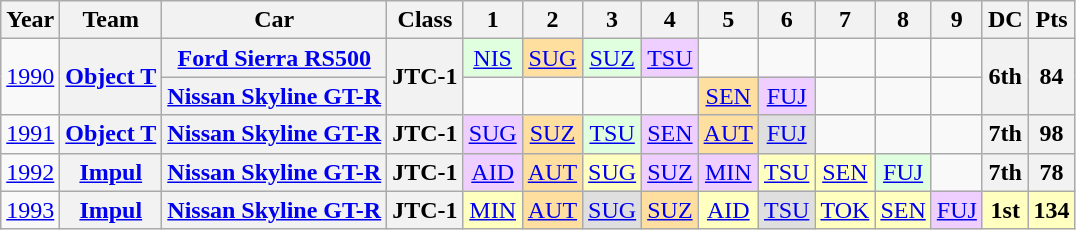<table class="wikitable"style="text-align:center;font-size;90%">
<tr>
<th>Year</th>
<th>Team</th>
<th>Car</th>
<th>Class</th>
<th>1</th>
<th>2</th>
<th>3</th>
<th>4</th>
<th>5</th>
<th>6</th>
<th>7</th>
<th>8</th>
<th>9</th>
<th>DC</th>
<th>Pts</th>
</tr>
<tr>
<td rowspan="2"><a href='#'>1990</a></td>
<th rowspan="2"><a href='#'>Object T</a></th>
<th><a href='#'>Ford Sierra RS500</a></th>
<th rowspan="2">JTC-1</th>
<td style="background:#DFFFDF;"><a href='#'>NIS</a><br></td>
<td style="background:#FFDF9F;"><a href='#'>SUG</a><br></td>
<td style="background:#DFFFDF;"><a href='#'>SUZ</a><br></td>
<td style="background:#EFCFFF;"><a href='#'>TSU</a><br></td>
<td></td>
<td></td>
<td></td>
<td></td>
<td></td>
<th rowspan="2">6th</th>
<th rowspan="2">84</th>
</tr>
<tr>
<th><a href='#'>Nissan Skyline GT-R</a></th>
<td></td>
<td></td>
<td></td>
<td></td>
<td style="background:#FFDF9F;"><a href='#'>SEN</a><br></td>
<td style="background:#EFCFFF;"><a href='#'>FUJ</a><br></td>
<td></td>
<td></td>
<td></td>
</tr>
<tr>
<td><a href='#'>1991</a></td>
<th><a href='#'>Object T</a></th>
<th><a href='#'>Nissan Skyline GT-R</a></th>
<th>JTC-1</th>
<td style="background:#EFCFFF;"><a href='#'>SUG</a><br></td>
<td style="background:#FFDF9F;"><a href='#'>SUZ</a><br></td>
<td style="background:#DFFFDF;"><a href='#'>TSU</a><br></td>
<td style="background:#EFCFFF;"><a href='#'>SEN</a><br></td>
<td style="background:#FFDF9F;"><a href='#'>AUT</a><br></td>
<td style="background:#DFDFDF;"><a href='#'>FUJ</a><br></td>
<td></td>
<td></td>
<td></td>
<th>7th</th>
<th>98</th>
</tr>
<tr>
<td><a href='#'>1992</a></td>
<th><a href='#'>Impul</a></th>
<th><a href='#'>Nissan Skyline GT-R</a></th>
<th>JTC-1</th>
<td style="background:#EFCFFF;"><a href='#'>AID</a><br></td>
<td style="background:#FFDF9F;"><a href='#'>AUT</a><br></td>
<td style="background:#FFFFBF;"><a href='#'>SUG</a><br></td>
<td style="background:#EFCFFF;"><a href='#'>SUZ</a><br></td>
<td style="background:#EFCFFF;"><a href='#'>MIN</a><br></td>
<td style="background:#FFFFBF;"><a href='#'>TSU</a><br></td>
<td style="background:#FFFFBF;"><a href='#'>SEN</a><br></td>
<td style="background:#DFFFDF;"><a href='#'>FUJ</a><br></td>
<td></td>
<th>7th</th>
<th>78</th>
</tr>
<tr>
<td><a href='#'>1993</a></td>
<th><a href='#'>Impul</a></th>
<th><a href='#'>Nissan Skyline GT-R</a></th>
<th>JTC-1</th>
<td style="background:#FFFFBF;"><a href='#'>MIN</a><br></td>
<td style="background:#FFDF9F;"><a href='#'>AUT</a><br></td>
<td style="background:#DFDFDF;"><a href='#'>SUG</a><br></td>
<td style="background:#FFDF9F;"><a href='#'>SUZ</a><br></td>
<td style="background:#FFFFBF;"><a href='#'>AID</a><br></td>
<td style="background:#DFDFDF;"><a href='#'>TSU</a><br></td>
<td style="background:#FFFFBF;"><a href='#'>TOK</a><br></td>
<td style="background:#FFFFBF;"><a href='#'>SEN</a><br></td>
<td style="background:#EFCFFF;"><a href='#'>FUJ</a><br></td>
<th style="background:#FFFFBF">1st</th>
<th style="background:#FFFFBF">134</th>
</tr>
</table>
